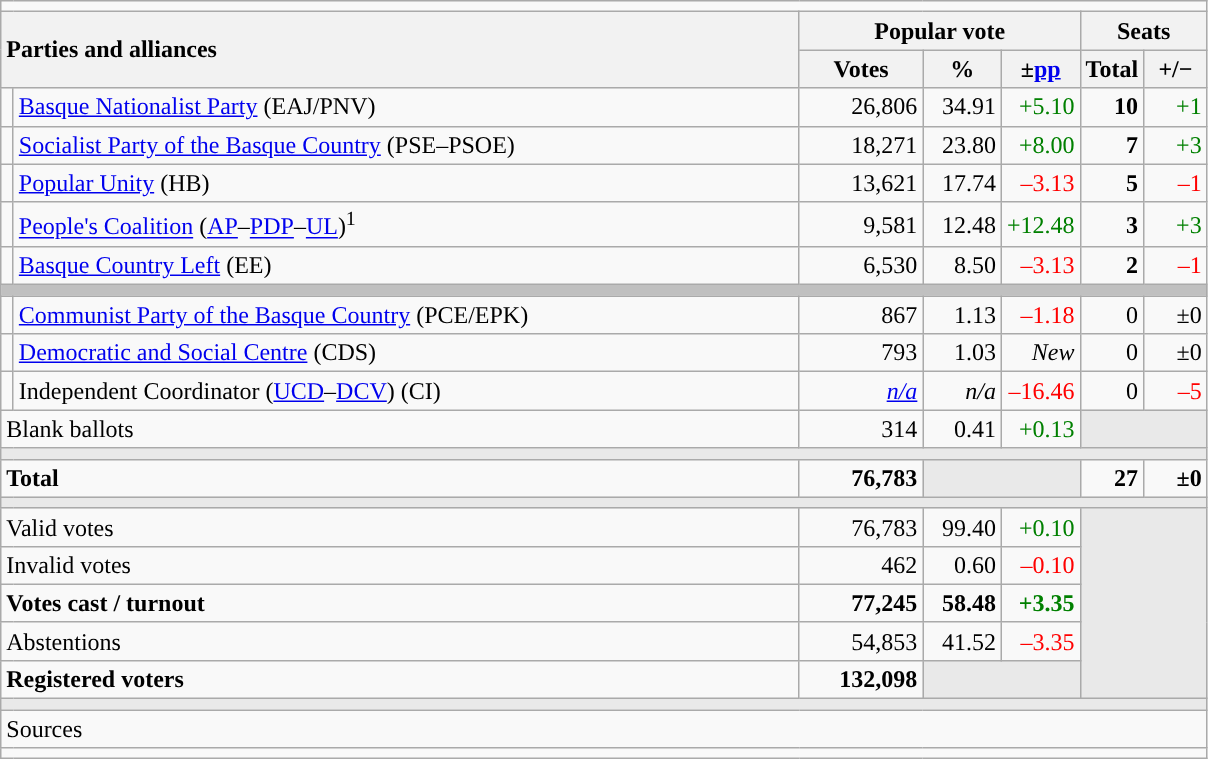<table class="wikitable" style="text-align:right;">
<tr>
<td colspan="7"></td>
</tr>
<tr>
<th style="text-align:left;" rowspan="2" colspan="2" width="525">Parties and alliances</th>
<th colspan="3">Popular vote</th>
<th colspan="2">Seats</th>
</tr>
<tr>
<th width="75">Votes</th>
<th width="45">%</th>
<th width="45">±<a href='#'>pp</a></th>
<th width="35">Total</th>
<th width="35">+/−</th>
</tr>
<tr>
<td width="1" style="color:inherit;background:"></td>
<td align="left"><a href='#'>Basque Nationalist Party</a> (EAJ/PNV)</td>
<td>26,806</td>
<td>34.91</td>
<td style="color:green;">+5.10</td>
<td><strong>10</strong></td>
<td style="color:green;">+1</td>
</tr>
<tr>
<td style="color:inherit;background:"></td>
<td align="left"><a href='#'>Socialist Party of the Basque Country</a> (PSE–PSOE)</td>
<td>18,271</td>
<td>23.80</td>
<td style="color:green;">+8.00</td>
<td><strong>7</strong></td>
<td style="color:green;">+3</td>
</tr>
<tr>
<td style="color:inherit;background:"></td>
<td align="left"><a href='#'>Popular Unity</a> (HB)</td>
<td>13,621</td>
<td>17.74</td>
<td style="color:red;">–3.13</td>
<td><strong>5</strong></td>
<td style="color:red;">–1</td>
</tr>
<tr>
<td style="color:inherit;background:"></td>
<td align="left"><a href='#'>People's Coalition</a> (<a href='#'>AP</a>–<a href='#'>PDP</a>–<a href='#'>UL</a>)<sup>1</sup></td>
<td>9,581</td>
<td>12.48</td>
<td style="color:green;">+12.48</td>
<td><strong>3</strong></td>
<td style="color:green;">+3</td>
</tr>
<tr>
<td style="color:inherit;background:"></td>
<td align="left"><a href='#'>Basque Country Left</a> (EE)</td>
<td>6,530</td>
<td>8.50</td>
<td style="color:red;">–3.13</td>
<td><strong>2</strong></td>
<td style="color:red;">–1</td>
</tr>
<tr>
<td colspan="7" bgcolor="#C0C0C0"></td>
</tr>
<tr>
<td style="color:inherit;background:"></td>
<td align="left"><a href='#'>Communist Party of the Basque Country</a> (PCE/EPK)</td>
<td>867</td>
<td>1.13</td>
<td style="color:red;">–1.18</td>
<td>0</td>
<td>±0</td>
</tr>
<tr>
<td style="color:inherit;background:"></td>
<td align="left"><a href='#'>Democratic and Social Centre</a> (CDS)</td>
<td>793</td>
<td>1.03</td>
<td><em>New</em></td>
<td>0</td>
<td>±0</td>
</tr>
<tr>
<td style="color:inherit;background:"></td>
<td align="left">Independent Coordinator (<a href='#'>UCD</a>–<a href='#'>DCV</a>) (CI)</td>
<td><em><a href='#'>n/a</a></em></td>
<td><em>n/a</em></td>
<td style="color:red;">–16.46</td>
<td>0</td>
<td style="color:red;">–5</td>
</tr>
<tr>
<td align="left" colspan="2">Blank ballots</td>
<td>314</td>
<td>0.41</td>
<td style="color:green;">+0.13</td>
<td bgcolor="#E9E9E9" colspan="2"></td>
</tr>
<tr>
<td colspan="7" bgcolor="#E9E9E9"></td>
</tr>
<tr style="font-weight:bold;">
<td align="left" colspan="2">Total</td>
<td>76,783</td>
<td bgcolor="#E9E9E9" colspan="2"></td>
<td>27</td>
<td>±0</td>
</tr>
<tr>
<td colspan="7" bgcolor="#E9E9E9"></td>
</tr>
<tr>
<td align="left" colspan="2">Valid votes</td>
<td>76,783</td>
<td>99.40</td>
<td style="color:green;">+0.10</td>
<td bgcolor="#E9E9E9" colspan="2" rowspan="5"></td>
</tr>
<tr>
<td align="left" colspan="2">Invalid votes</td>
<td>462</td>
<td>0.60</td>
<td style="color:red;">–0.10</td>
</tr>
<tr style="font-weight:bold;">
<td align="left" colspan="2">Votes cast / turnout</td>
<td>77,245</td>
<td>58.48</td>
<td style="color:green;">+3.35</td>
</tr>
<tr>
<td align="left" colspan="2">Abstentions</td>
<td>54,853</td>
<td>41.52</td>
<td style="color:red;">–3.35</td>
</tr>
<tr style="font-weight:bold;">
<td align="left" colspan="2">Registered voters</td>
<td>132,098</td>
<td bgcolor="#E9E9E9" colspan="2"></td>
</tr>
<tr>
<td colspan="7" bgcolor="#E9E9E9"></td>
</tr>
<tr>
<td align="left" colspan="7">Sources</td>
</tr>
<tr>
<td colspan="7" style="text-align:left; max-width:790px;"></td>
</tr>
</table>
